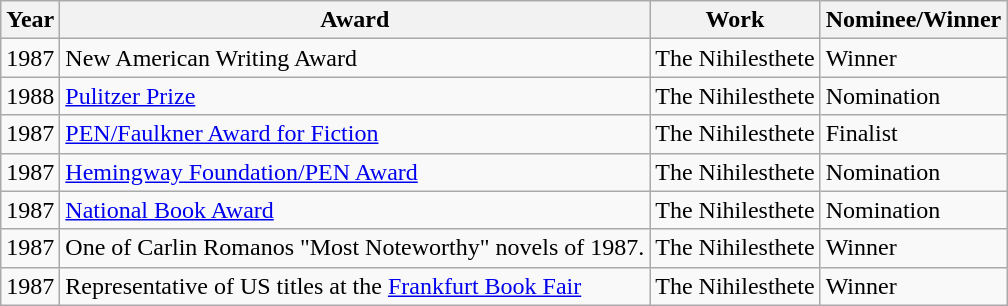<table class="wikitable">
<tr>
<th>Year</th>
<th>Award</th>
<th>Work</th>
<th>Nominee/Winner</th>
</tr>
<tr>
<td>1987</td>
<td>New American Writing Award</td>
<td>The Nihilesthete</td>
<td>Winner</td>
</tr>
<tr>
<td>1988</td>
<td><a href='#'>Pulitzer Prize</a></td>
<td>The Nihilesthete</td>
<td>Nomination</td>
</tr>
<tr>
<td>1987</td>
<td><a href='#'>PEN/Faulkner Award for Fiction</a></td>
<td>The Nihilesthete</td>
<td>Finalist</td>
</tr>
<tr>
<td>1987</td>
<td><a href='#'>Hemingway Foundation/PEN Award</a></td>
<td>The Nihilesthete</td>
<td>Nomination</td>
</tr>
<tr>
<td>1987</td>
<td><a href='#'>National Book Award</a></td>
<td>The Nihilesthete</td>
<td>Nomination</td>
</tr>
<tr>
<td>1987</td>
<td>One of Carlin Romanos "Most Noteworthy" novels of 1987.</td>
<td>The Nihilesthete</td>
<td>Winner</td>
</tr>
<tr>
<td>1987</td>
<td>Representative of US titles at the <a href='#'>Frankfurt Book Fair</a></td>
<td>The Nihilesthete</td>
<td>Winner</td>
</tr>
</table>
